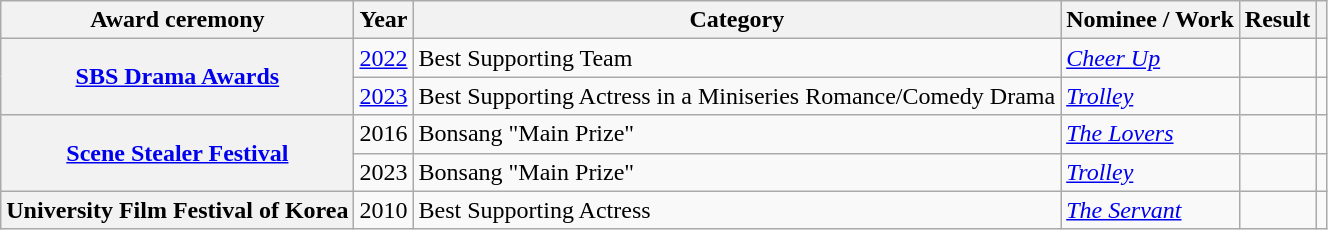<table class="wikitable plainrowheaders sortable">
<tr>
<th scope="col">Award ceremony</th>
<th scope="col">Year</th>
<th scope="col">Category</th>
<th scope="col">Nominee / Work</th>
<th scope="col">Result</th>
<th scope="col" class="unsortable"></th>
</tr>
<tr>
<th scope="row"  rowspan="2"><a href='#'>SBS Drama Awards</a></th>
<td style="text-align:center"><a href='#'>2022</a></td>
<td>Best Supporting Team</td>
<td><em><a href='#'>Cheer Up</a></em></td>
<td></td>
<td style="text-align:center"></td>
</tr>
<tr>
<td style="text-align:center"><a href='#'>2023</a></td>
<td>Best Supporting Actress in a Miniseries Romance/Comedy Drama</td>
<td><em><a href='#'>Trolley</a></em></td>
<td></td>
<td style="text-align:center"></td>
</tr>
<tr>
<th scope="row" rowspan="2"><a href='#'>Scene Stealer Festival</a></th>
<td style="text-align:center">2016</td>
<td>Bonsang "Main Prize"</td>
<td><a href='#'><em>The Lovers</em></a></td>
<td></td>
<td></td>
</tr>
<tr>
<td style="text-align:center">2023</td>
<td>Bonsang "Main Prize"</td>
<td><a href='#'><em>Trolley</em></a></td>
<td></td>
<td></td>
</tr>
<tr>
<th scope="row">University Film Festival of Korea</th>
<td style="text-align:center">2010</td>
<td>Best Supporting Actress</td>
<td><em><a href='#'>The Servant</a></em></td>
<td></td>
<td></td>
</tr>
</table>
